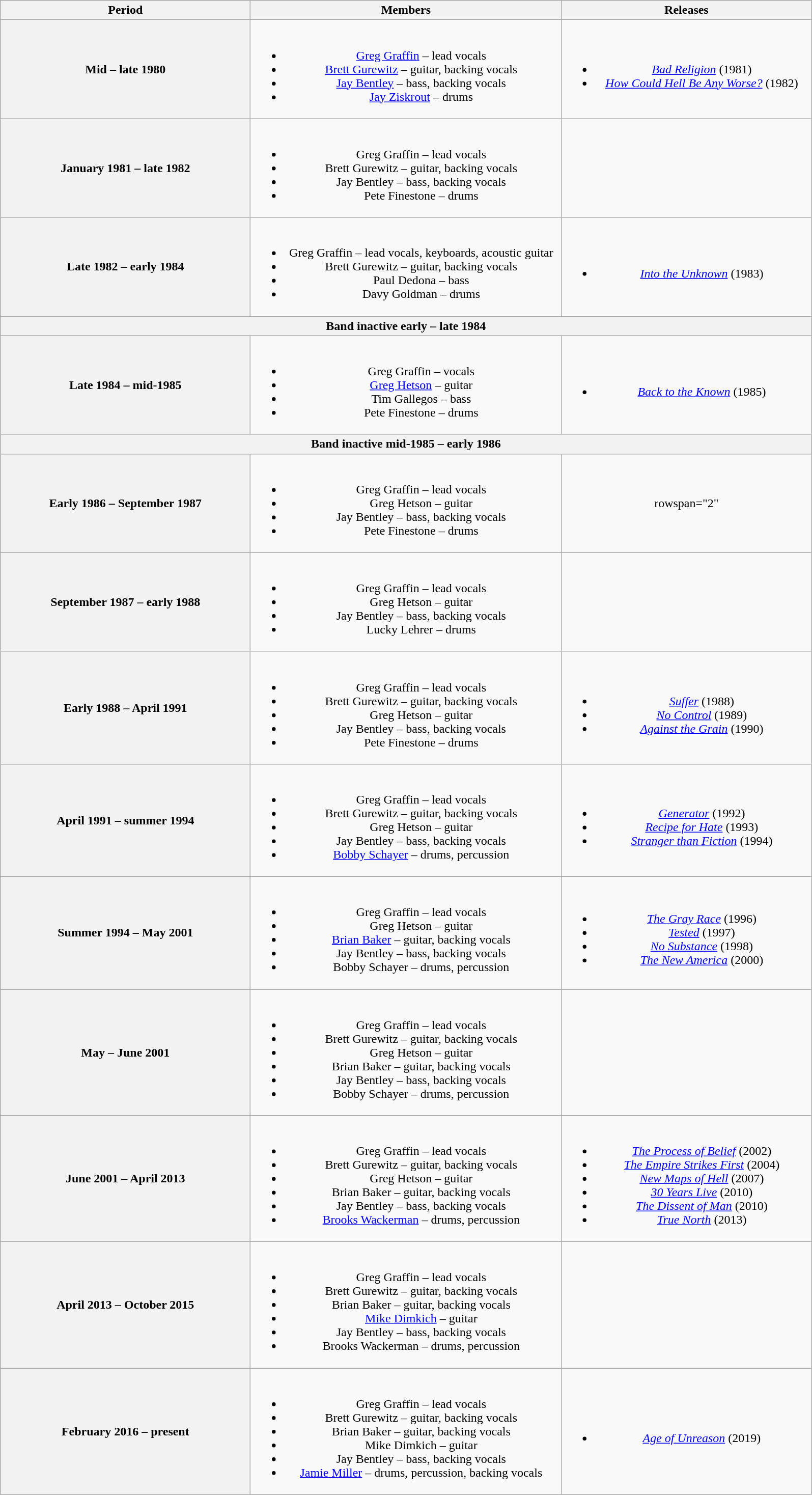<table class="wikitable plainrowheaders" style="text-align:center;">
<tr>
<th scope="col" style="width:20em;">Period</th>
<th scope="col" style="width:25em;">Members</th>
<th scope="col" style="width:20em;">Releases</th>
</tr>
<tr>
<th scope="col">Mid – late 1980</th>
<td><br><ul><li><a href='#'>Greg Graffin</a> – lead vocals</li><li><a href='#'>Brett Gurewitz</a> – guitar, backing vocals</li><li><a href='#'>Jay Bentley</a> – bass, backing vocals</li><li><a href='#'>Jay Ziskrout</a> – drums</li></ul></td>
<td><br><ul><li><em><a href='#'>Bad Religion</a></em> (1981)</li><li><em><a href='#'>How Could Hell Be Any Worse?</a></em> (1982)</li></ul></td>
</tr>
<tr>
<th scope="col">January 1981 – late 1982</th>
<td><br><ul><li>Greg Graffin – lead vocals</li><li>Brett Gurewitz – guitar, backing vocals</li><li>Jay Bentley – bass, backing vocals</li><li>Pete Finestone – drums</li></ul></td>
<td></td>
</tr>
<tr>
<th scope="col">Late 1982 – early 1984</th>
<td><br><ul><li>Greg Graffin – lead vocals, keyboards, acoustic guitar</li><li>Brett Gurewitz – guitar, backing vocals</li><li>Paul Dedona – bass</li><li>Davy Goldman – drums</li></ul></td>
<td><br><ul><li><em><a href='#'>Into the Unknown</a></em> (1983)</li></ul></td>
</tr>
<tr>
<th scope="col" colspan="3">Band inactive early – late 1984</th>
</tr>
<tr>
<th scope="col">Late 1984 – mid-1985</th>
<td><br><ul><li>Greg Graffin – vocals</li><li><a href='#'>Greg Hetson</a> – guitar</li><li>Tim Gallegos – bass</li><li>Pete Finestone – drums</li></ul></td>
<td><br><ul><li><em><a href='#'>Back to the Known</a></em> (1985)</li></ul></td>
</tr>
<tr>
<th scope="col" colspan="3">Band inactive mid-1985 – early 1986</th>
</tr>
<tr>
<th scope="col">Early 1986 – September 1987</th>
<td><br><ul><li>Greg Graffin – lead vocals</li><li>Greg Hetson – guitar</li><li>Jay Bentley – bass, backing vocals</li><li>Pete Finestone – drums</li></ul></td>
<td>rowspan="2" </td>
</tr>
<tr>
<th>September 1987 – early 1988</th>
<td><br><ul><li>Greg Graffin – lead vocals</li><li>Greg Hetson – guitar</li><li>Jay Bentley – bass, backing vocals</li><li>Lucky Lehrer – drums</li></ul></td>
</tr>
<tr>
<th>Early 1988 –  April 1991</th>
<td><br><ul><li>Greg Graffin – lead vocals</li><li>Brett Gurewitz – guitar, backing vocals</li><li>Greg Hetson – guitar</li><li>Jay Bentley – bass, backing vocals</li><li>Pete Finestone – drums</li></ul></td>
<td><br><ul><li><em><a href='#'>Suffer</a></em> (1988)</li><li><em><a href='#'>No Control</a></em> (1989)</li><li><em><a href='#'>Against the Grain</a></em> (1990)</li></ul></td>
</tr>
<tr>
<th scope="col">April 1991 – summer 1994</th>
<td><br><ul><li>Greg Graffin – lead vocals</li><li>Brett Gurewitz – guitar, backing vocals</li><li>Greg Hetson – guitar</li><li>Jay Bentley – bass, backing vocals</li><li><a href='#'>Bobby Schayer</a> – drums, percussion</li></ul></td>
<td><br><ul><li><em><a href='#'>Generator</a></em> (1992)</li><li><em><a href='#'>Recipe for Hate</a></em> (1993)</li><li><em><a href='#'>Stranger than Fiction</a></em> (1994)</li></ul></td>
</tr>
<tr>
<th scope="col">Summer 1994 – May 2001</th>
<td><br><ul><li>Greg Graffin – lead vocals</li><li>Greg Hetson – guitar</li><li><a href='#'>Brian Baker</a> – guitar, backing vocals</li><li>Jay Bentley – bass, backing vocals</li><li>Bobby Schayer – drums, percussion</li></ul></td>
<td><br><ul><li><em><a href='#'>The Gray Race</a></em> (1996)</li><li><em><a href='#'>Tested</a></em> (1997)</li><li><em><a href='#'>No Substance</a></em> (1998)</li><li><em><a href='#'>The New America</a></em> (2000)</li></ul></td>
</tr>
<tr>
<th scope="col">May – June 2001</th>
<td><br><ul><li>Greg Graffin – lead vocals</li><li>Brett Gurewitz – guitar, backing vocals </li><li>Greg Hetson – guitar</li><li>Brian Baker – guitar, backing vocals</li><li>Jay Bentley – bass, backing vocals</li><li>Bobby Schayer – drums, percussion</li></ul></td>
<td></td>
</tr>
<tr>
<th scope="col">June 2001 – April 2013</th>
<td><br><ul><li>Greg Graffin – lead vocals</li><li>Brett Gurewitz – guitar, backing vocals </li><li>Greg Hetson – guitar</li><li>Brian Baker – guitar, backing vocals</li><li>Jay Bentley – bass, backing vocals</li><li><a href='#'>Brooks Wackerman</a> – drums, percussion</li></ul></td>
<td><br><ul><li><em><a href='#'>The Process of Belief</a></em> (2002)</li><li><em><a href='#'>The Empire Strikes First</a></em> (2004)</li><li><em><a href='#'>New Maps of Hell</a></em> (2007)</li><li><em><a href='#'>30 Years Live</a></em> (2010)</li><li><em><a href='#'>The Dissent of Man</a></em> (2010)</li><li><em><a href='#'>True North</a></em> (2013)</li></ul></td>
</tr>
<tr>
<th scope="col">April 2013 – October 2015</th>
<td><br><ul><li>Greg Graffin – lead vocals</li><li>Brett Gurewitz – guitar, backing vocals </li><li>Brian Baker – guitar, backing vocals</li><li><a href='#'>Mike Dimkich</a> – guitar</li><li>Jay Bentley – bass, backing vocals</li><li>Brooks Wackerman – drums, percussion</li></ul></td>
<td></td>
</tr>
<tr>
<th scope="col">February 2016 – present</th>
<td><br><ul><li>Greg Graffin – lead vocals</li><li>Brett Gurewitz – guitar, backing vocals </li><li>Brian Baker – guitar, backing vocals</li><li>Mike Dimkich – guitar</li><li>Jay Bentley – bass, backing vocals</li><li><a href='#'>Jamie Miller</a> – drums, percussion, backing vocals</li></ul></td>
<td><br><ul><li><em><a href='#'>Age of Unreason</a></em> (2019)</li></ul></td>
</tr>
</table>
